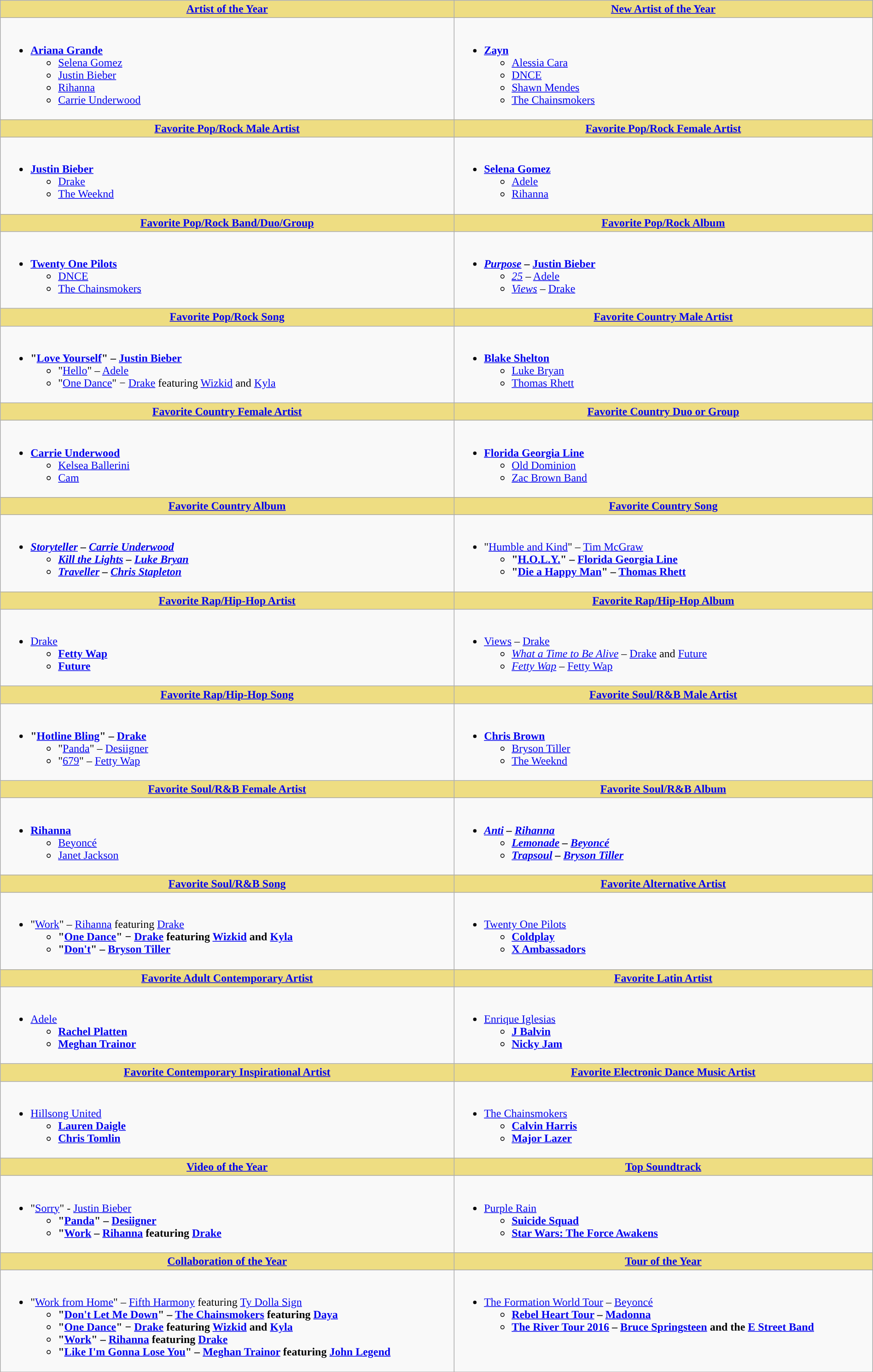<table class=wikitable width="100%">
<tr>
<th style="background:#EEDD82; width="50%"><a href='#'>Artist of the Year</a></th>
<th style="background:#EEDD82; width="50%"><a href='#'>New Artist of the Year</a></th>
</tr>
<tr>
<td valign="top"><br><ul><li> <strong><a href='#'>Ariana Grande</a></strong><ul><li><a href='#'>Selena Gomez</a></li><li><a href='#'>Justin Bieber</a></li><li><a href='#'>Rihanna</a></li><li><a href='#'>Carrie Underwood</a></li></ul></li></ul></td>
<td valign="top"><br><ul><li> <strong><a href='#'>Zayn</a></strong><ul><li><a href='#'>Alessia Cara</a></li><li><a href='#'>DNCE</a></li><li><a href='#'>Shawn Mendes</a></li><li><a href='#'>The Chainsmokers</a></li></ul></li></ul></td>
</tr>
<tr>
<th style="background:#EEDD82; width="50%"><a href='#'>Favorite Pop/Rock Male Artist</a></th>
<th style="background:#EEDD82; width="50%"><a href='#'>Favorite Pop/Rock Female Artist</a></th>
</tr>
<tr>
<td valign="top"><br><ul><li> <strong><a href='#'>Justin Bieber</a></strong><ul><li><a href='#'>Drake</a></li><li><a href='#'>The Weeknd</a></li></ul></li></ul></td>
<td valign="top"><br><ul><li> <strong><a href='#'>Selena Gomez</a></strong><ul><li><a href='#'>Adele</a></li><li><a href='#'>Rihanna</a></li></ul></li></ul></td>
</tr>
<tr>
<th style="background:#EEDD82; width="50%"><a href='#'>Favorite Pop/Rock Band/Duo/Group</a></th>
<th style="background:#EEDD82; width="50%"><a href='#'>Favorite Pop/Rock Album</a></th>
</tr>
<tr>
<td valign="top"><br><ul><li> <strong><a href='#'>Twenty One Pilots</a></strong><ul><li><a href='#'>DNCE</a></li><li><a href='#'>The Chainsmokers</a></li></ul></li></ul></td>
<td valign="top"><br><ul><li> <strong><a href='#'><em>Purpose</em></a> – <a href='#'>Justin Bieber</a></strong><ul><li><em><a href='#'>25</a></em> – <a href='#'>Adele</a></li><li><em><a href='#'>Views</a></em> – <a href='#'>Drake</a></li></ul></li></ul></td>
</tr>
<tr>
<th style="background:#EEDD82; width="50%"><a href='#'>Favorite Pop/Rock Song</a></th>
<th style="background:#EEDD82; width="50%"><a href='#'>Favorite Country Male Artist</a></th>
</tr>
<tr>
<td valign="top"><br><ul><li> <strong>"<a href='#'>Love Yourself</a>" – <a href='#'>Justin Bieber</a></strong><ul><li>"<a href='#'>Hello</a>" – <a href='#'>Adele</a></li><li>"<a href='#'>One Dance</a>" − <a href='#'>Drake</a> featuring <a href='#'>Wizkid</a> and <a href='#'>Kyla</a></li></ul></li></ul></td>
<td valign="top"><br><ul><li> <strong><a href='#'>Blake Shelton</a></strong><ul><li><a href='#'>Luke Bryan</a></li><li><a href='#'>Thomas Rhett</a></li></ul></li></ul></td>
</tr>
<tr>
<th style="background:#EEDD82; width="50%"><a href='#'>Favorite Country Female Artist</a></th>
<th style="background:#EEDD82; width="50%"><a href='#'>Favorite Country Duo or Group</a></th>
</tr>
<tr>
<td valign="top"><br><ul><li> <strong><a href='#'>Carrie Underwood</a></strong><ul><li><a href='#'>Kelsea Ballerini</a></li><li><a href='#'>Cam</a></li></ul></li></ul></td>
<td valign="top"><br><ul><li> <strong><a href='#'>Florida Georgia Line</a></strong><ul><li><a href='#'>Old Dominion</a></li><li><a href='#'>Zac Brown Band</a></li></ul></li></ul></td>
</tr>
<tr>
<th style="background:#EEDD82; width="50%"><a href='#'>Favorite Country Album</a></th>
<th style="background:#EEDD82; width="50%"><a href='#'>Favorite Country Song</a></th>
</tr>
<tr>
<td valign="top"><br><ul><li> <strong><em><a href='#'>Storyteller</a><em> – <a href='#'>Carrie Underwood</a><strong><ul><li></em><a href='#'>Kill the Lights</a><em> – <a href='#'>Luke Bryan</a></li><li></em><a href='#'>Traveller</a><em> – <a href='#'>Chris Stapleton</a></li></ul></li></ul></td>
<td valign="top"><br><ul><li> </strong>"<a href='#'>Humble and Kind</a>" – <a href='#'>Tim McGraw</a><strong><ul><li>"<a href='#'>H.O.L.Y.</a>" – <a href='#'>Florida Georgia Line</a></li><li>"<a href='#'>Die a Happy Man</a>" – <a href='#'>Thomas Rhett</a></li></ul></li></ul></td>
</tr>
<tr>
<th style="background:#EEDD82; width="50%"><a href='#'>Favorite Rap/Hip-Hop Artist</a></th>
<th style="background:#EEDD82; width="50%"><a href='#'>Favorite Rap/Hip-Hop Album</a></th>
</tr>
<tr>
<td valign="top"><br><ul><li> </strong><a href='#'>Drake</a><strong><ul><li><a href='#'>Fetty Wap</a></li><li><a href='#'>Future</a></li></ul></li></ul></td>
<td valign="top"><br><ul><li> </em></strong><a href='#'>Views</a></em> – <a href='#'>Drake</a></strong><ul><li><em><a href='#'>What a Time to Be Alive</a></em> – <a href='#'>Drake</a> and <a href='#'>Future</a></li><li><em><a href='#'>Fetty Wap</a></em> – <a href='#'>Fetty Wap</a></li></ul></li></ul></td>
</tr>
<tr>
<th style="background:#EEDD82; width="50%"><a href='#'>Favorite Rap/Hip-Hop Song</a></th>
<th style="background:#EEDD82; width="50%"><a href='#'>Favorite Soul/R&B Male Artist</a></th>
</tr>
<tr>
<td valign="top"><br><ul><li> <strong>"<a href='#'>Hotline Bling</a>"  – <a href='#'>Drake</a></strong><ul><li>"<a href='#'>Panda</a>" – <a href='#'>Desiigner</a></li><li>"<a href='#'>679</a>" – <a href='#'>Fetty Wap</a></li></ul></li></ul></td>
<td valign="top"><br><ul><li> <strong><a href='#'>Chris Brown</a></strong><ul><li><a href='#'>Bryson Tiller</a></li><li><a href='#'>The Weeknd</a></li></ul></li></ul></td>
</tr>
<tr>
<th style="background:#EEDD82; width="50%"><a href='#'>Favorite Soul/R&B Female Artist</a></th>
<th style="background:#EEDD82; width="50%"><a href='#'>Favorite Soul/R&B Album</a></th>
</tr>
<tr>
<td valign="top"><br><ul><li> <strong><a href='#'>Rihanna</a></strong><ul><li><a href='#'>Beyoncé</a></li><li><a href='#'>Janet Jackson</a></li></ul></li></ul></td>
<td valign="top"><br><ul><li> <strong><em><a href='#'>Anti</a><em> – <a href='#'>Rihanna</a><strong><ul><li></em><a href='#'>Lemonade</a><em> – <a href='#'>Beyoncé</a></li><li></em><a href='#'>Trapsoul</a><em> – <a href='#'>Bryson Tiller</a></li></ul></li></ul></td>
</tr>
<tr>
<th style="background:#EEDD82; width="50%"><a href='#'>Favorite Soul/R&B Song</a></th>
<th style="background:#EEDD82; width="50%"><a href='#'>Favorite Alternative Artist</a></th>
</tr>
<tr>
<td valign="top"><br><ul><li> </strong>"<a href='#'>Work</a>" – <a href='#'>Rihanna</a> featuring <a href='#'>Drake</a><strong><ul><li>"<a href='#'>One Dance</a>" − <a href='#'>Drake</a> featuring <a href='#'>Wizkid</a> and <a href='#'>Kyla</a></li><li>"<a href='#'>Don't</a>" – <a href='#'>Bryson Tiller</a></li></ul></li></ul></td>
<td valign="top"><br><ul><li> </strong><a href='#'>Twenty One Pilots</a><strong><ul><li><a href='#'>Coldplay</a></li><li><a href='#'>X Ambassadors</a></li></ul></li></ul></td>
</tr>
<tr>
<th style="background:#EEDD82; width="50%"><a href='#'>Favorite Adult Contemporary Artist</a></th>
<th style="background:#EEDD82; width="50%"><a href='#'>Favorite Latin Artist</a></th>
</tr>
<tr>
<td valign="top"><br><ul><li> </strong><a href='#'>Adele</a><strong><ul><li><a href='#'>Rachel Platten</a></li><li><a href='#'>Meghan Trainor</a></li></ul></li></ul></td>
<td valign="top"><br><ul><li> </strong><a href='#'>Enrique Iglesias</a><strong><ul><li><a href='#'>J Balvin</a></li><li><a href='#'>Nicky Jam</a></li></ul></li></ul></td>
</tr>
<tr>
<th style="background:#EEDD82; width="50%"><a href='#'>Favorite Contemporary Inspirational Artist</a></th>
<th style="background:#EEDD82; width="50%"><a href='#'>Favorite Electronic Dance Music Artist</a></th>
</tr>
<tr>
<td valign="top"><br><ul><li> </strong><a href='#'>Hillsong United</a><strong><ul><li><a href='#'>Lauren Daigle</a></li><li><a href='#'>Chris Tomlin</a></li></ul></li></ul></td>
<td valign="top"><br><ul><li> </strong><a href='#'>The Chainsmokers</a><strong><ul><li><a href='#'>Calvin Harris</a></li><li><a href='#'>Major Lazer</a></li></ul></li></ul></td>
</tr>
<tr>
<th style="background:#EEDD82; width="50%"><a href='#'>Video of the Year</a></th>
<th style="background:#EEDD82; width="50%"><a href='#'>Top Soundtrack</a></th>
</tr>
<tr>
<td valign="top"><br><ul><li></strong>"<a href='#'>Sorry</a>" - <a href='#'>Justin Bieber</a><strong><ul><li>"<a href='#'>Panda</a>" – <a href='#'>Desiigner</a></li><li>"<a href='#'>Work</a> – <a href='#'>Rihanna</a> featuring <a href='#'>Drake</a></li></ul></li></ul></td>
<td valign"top"><br><ul><li> </em></strong><a href='#'>Purple Rain</a><strong><em><ul><li></em><a href='#'>Suicide Squad</a><em></li><li></em><a href='#'>Star Wars: The Force Awakens</a><em></li></ul></li></ul></td>
</tr>
<tr>
<th style="background:#EEDD82; width="50%"><a href='#'>Collaboration of the Year</a></th>
<th style="background:#EEDD82; width="50%"><a href='#'>Tour of the Year</a></th>
</tr>
<tr>
<td valign="top"><br><ul><li></strong> "<a href='#'>Work from Home</a>" – <a href='#'>Fifth Harmony</a> featuring <a href='#'>Ty Dolla Sign</a><strong><ul><li>"<a href='#'>Don't Let Me Down</a>" – <a href='#'>The Chainsmokers</a> featuring <a href='#'>Daya</a></li><li>"<a href='#'>One Dance</a>" − <a href='#'>Drake</a> featuring <a href='#'>Wizkid</a> and <a href='#'>Kyla</a></li><li>"<a href='#'>Work</a>" – <a href='#'>Rihanna</a> featuring <a href='#'>Drake</a></li><li>"<a href='#'>Like I'm Gonna Lose You</a>" – <a href='#'>Meghan Trainor</a> featuring <a href='#'>John Legend</a></li></ul></li></ul></td>
<td valign="top"><br><ul><li> </strong><a href='#'>The Formation World Tour</a> – <a href='#'>Beyoncé</a><strong><ul><li><a href='#'>Rebel Heart Tour</a> – <a href='#'>Madonna</a></li><li><a href='#'>The River Tour 2016</a> – <a href='#'>Bruce Springsteen</a> and the <a href='#'>E Street Band</a></li></ul></li></ul></td>
</tr>
<tr>
</tr>
</table>
